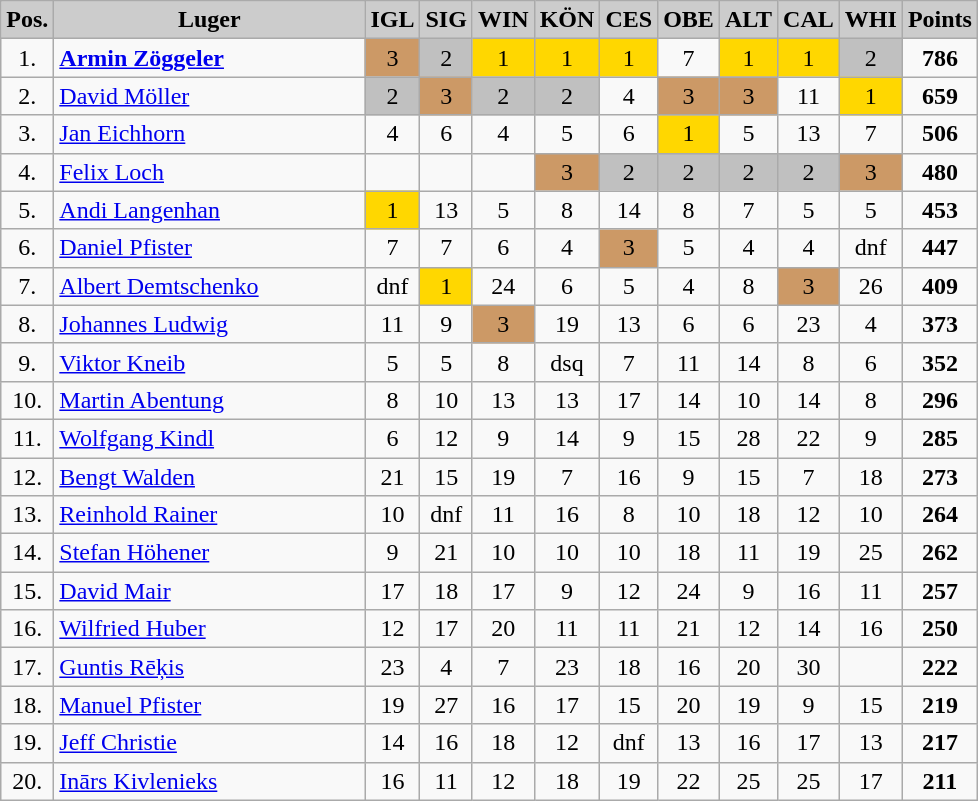<table class=wikitable  bgcolor="#f7f8ff" cellpadding="3" cellspacing="0" border="1" style="text-align:center; border: gray solid 1px; border-collapse: collapse;">
<tr bgcolor="#CCCCCC">
<td align="center" width="10"><strong>Pos.</strong></td>
<td align="center" width="200"><strong>Luger</strong></td>
<td align="center" width="20"><strong>IGL</strong></td>
<td align="center" width="20"><strong>SIG</strong></td>
<td align="center" width="20"><strong>WIN</strong></td>
<td align="center" width="20"><strong>KÖN</strong></td>
<td align="center" width="20"><strong>CES</strong></td>
<td align="center" width="20"><strong>OBE</strong></td>
<td align="center" width="20"><strong>ALT</strong></td>
<td align="center" width="20"><strong>CAL</strong></td>
<td align="center" width="20"><strong>WHI</strong></td>
<td align="center" width="20"><strong>Points</strong></td>
</tr>
<tr>
<td>1.</td>
<td align="left"> <strong><a href='#'>Armin Zöggeler</a></strong></td>
<td bgcolor="cc9966">3</td>
<td bgcolor="silver">2</td>
<td bgcolor="gold">1</td>
<td bgcolor="gold">1</td>
<td bgcolor="gold">1</td>
<td>7</td>
<td bgcolor="gold">1</td>
<td bgcolor="gold">1</td>
<td bgcolor="silver">2</td>
<td><strong>786</strong></td>
</tr>
<tr>
<td>2.</td>
<td align="left"> <a href='#'>David Möller</a></td>
<td bgcolor="silver">2</td>
<td bgcolor="cc9966">3</td>
<td bgcolor="silver">2</td>
<td bgcolor="silver">2</td>
<td>4</td>
<td bgcolor="cc9966">3</td>
<td bgcolor="cc9966">3</td>
<td>11</td>
<td bgcolor="gold">1</td>
<td><strong>659</strong></td>
</tr>
<tr>
<td>3.</td>
<td align="left"> <a href='#'>Jan Eichhorn</a></td>
<td>4</td>
<td>6</td>
<td>4</td>
<td>5</td>
<td>6</td>
<td bgcolor="gold">1</td>
<td>5</td>
<td>13</td>
<td>7</td>
<td><strong>506</strong></td>
</tr>
<tr>
<td>4.</td>
<td align="left"> <a href='#'>Felix Loch</a></td>
<td></td>
<td></td>
<td></td>
<td bgcolor="cc9966">3</td>
<td bgcolor="silver">2</td>
<td bgcolor="silver">2</td>
<td bgcolor="silver">2</td>
<td bgcolor="silver">2</td>
<td bgcolor="cc9966">3</td>
<td><strong>480</strong></td>
</tr>
<tr>
<td>5.</td>
<td align="left"> <a href='#'>Andi Langenhan</a></td>
<td bgcolor="gold">1</td>
<td>13</td>
<td>5</td>
<td>8</td>
<td>14</td>
<td>8</td>
<td>7</td>
<td>5</td>
<td>5</td>
<td><strong>453</strong></td>
</tr>
<tr>
<td>6.</td>
<td align="left"> <a href='#'>Daniel Pfister</a></td>
<td>7</td>
<td>7</td>
<td>6</td>
<td>4</td>
<td bgcolor="cc9966">3</td>
<td>5</td>
<td>4</td>
<td>4</td>
<td>dnf</td>
<td><strong>447</strong></td>
</tr>
<tr>
<td>7.</td>
<td align="left"> <a href='#'>Albert Demtschenko</a></td>
<td>dnf</td>
<td bgcolor="gold">1</td>
<td>24</td>
<td>6</td>
<td>5</td>
<td>4</td>
<td>8</td>
<td bgcolor="cc9966">3</td>
<td>26</td>
<td><strong>409</strong></td>
</tr>
<tr>
<td>8.</td>
<td align="left"> <a href='#'>Johannes Ludwig</a></td>
<td>11</td>
<td>9</td>
<td bgcolor="cc9966">3</td>
<td>19</td>
<td>13</td>
<td>6</td>
<td>6</td>
<td>23</td>
<td>4</td>
<td><strong>373</strong></td>
</tr>
<tr>
<td>9.</td>
<td align="left"> <a href='#'>Viktor Kneib</a></td>
<td>5</td>
<td>5</td>
<td>8</td>
<td>dsq</td>
<td>7</td>
<td>11</td>
<td>14</td>
<td>8</td>
<td>6</td>
<td><strong>352</strong></td>
</tr>
<tr>
<td>10.</td>
<td align="left"> <a href='#'>Martin Abentung</a></td>
<td>8</td>
<td>10</td>
<td>13</td>
<td>13</td>
<td>17</td>
<td>14</td>
<td>10</td>
<td>14</td>
<td>8</td>
<td><strong>296</strong></td>
</tr>
<tr>
<td>11.</td>
<td align="left"> <a href='#'>Wolfgang Kindl</a></td>
<td>6</td>
<td>12</td>
<td>9</td>
<td>14</td>
<td>9</td>
<td>15</td>
<td>28</td>
<td>22</td>
<td>9</td>
<td><strong>285</strong></td>
</tr>
<tr>
<td>12.</td>
<td align="left"> <a href='#'>Bengt Walden</a></td>
<td>21</td>
<td>15</td>
<td>19</td>
<td>7</td>
<td>16</td>
<td>9</td>
<td>15</td>
<td>7</td>
<td>18</td>
<td><strong>273</strong></td>
</tr>
<tr>
<td>13.</td>
<td align="left"> <a href='#'>Reinhold Rainer</a></td>
<td>10</td>
<td>dnf</td>
<td>11</td>
<td>16</td>
<td>8</td>
<td>10</td>
<td>18</td>
<td>12</td>
<td>10</td>
<td><strong>264</strong></td>
</tr>
<tr>
<td>14.</td>
<td align="left"> <a href='#'>Stefan Höhener</a></td>
<td>9</td>
<td>21</td>
<td>10</td>
<td>10</td>
<td>10</td>
<td>18</td>
<td>11</td>
<td>19</td>
<td>25</td>
<td><strong>262</strong></td>
</tr>
<tr>
<td>15.</td>
<td align="left"> <a href='#'>David Mair</a></td>
<td>17</td>
<td>18</td>
<td>17</td>
<td>9</td>
<td>12</td>
<td>24</td>
<td>9</td>
<td>16</td>
<td>11</td>
<td><strong>257</strong></td>
</tr>
<tr>
<td>16.</td>
<td align="left"> <a href='#'>Wilfried Huber</a></td>
<td>12</td>
<td>17</td>
<td>20</td>
<td>11</td>
<td>11</td>
<td>21</td>
<td>12</td>
<td>14</td>
<td>16</td>
<td><strong>250</strong></td>
</tr>
<tr>
<td>17.</td>
<td align="left"> <a href='#'>Guntis Rēķis</a></td>
<td>23</td>
<td>4</td>
<td>7</td>
<td>23</td>
<td>18</td>
<td>16</td>
<td>20</td>
<td>30</td>
<td></td>
<td><strong>222</strong></td>
</tr>
<tr>
<td>18.</td>
<td align="left"> <a href='#'>Manuel Pfister</a></td>
<td>19</td>
<td>27</td>
<td>16</td>
<td>17</td>
<td>15</td>
<td>20</td>
<td>19</td>
<td>9</td>
<td>15</td>
<td><strong>219</strong></td>
</tr>
<tr>
<td>19.</td>
<td align="left"> <a href='#'>Jeff Christie</a></td>
<td>14</td>
<td>16</td>
<td>18</td>
<td>12</td>
<td>dnf</td>
<td>13</td>
<td>16</td>
<td>17</td>
<td>13</td>
<td><strong>217</strong></td>
</tr>
<tr>
<td>20.</td>
<td align="left"> <a href='#'>Inārs Kivlenieks</a></td>
<td>16</td>
<td>11</td>
<td>12</td>
<td>18</td>
<td>19</td>
<td>22</td>
<td>25</td>
<td>25</td>
<td>17</td>
<td><strong>211</strong></td>
</tr>
</table>
